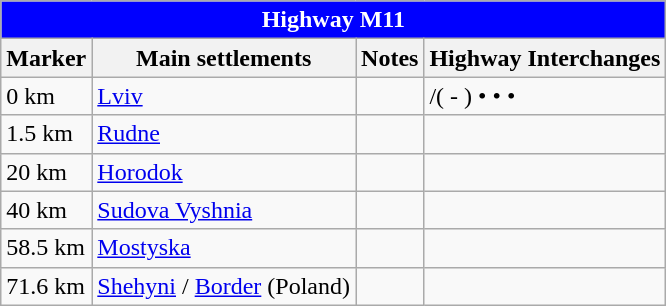<table class="wikitable" style="margin-left:0.5em;">
<tr>
<td colspan="4" style="color:#fff;background-color:#0000FF; text-align: center;"><strong>Highway M11</strong></td>
</tr>
<tr>
<th>Marker</th>
<th>Main settlements</th>
<th>Notes</th>
<th>Highway Interchanges</th>
</tr>
<tr>
<td>0 km</td>
<td><a href='#'>Lviv</a></td>
<td></td>
<td>/( - ) •  •  • </td>
</tr>
<tr>
<td>1.5 km</td>
<td><a href='#'>Rudne</a></td>
<td></td>
<td></td>
</tr>
<tr>
<td>20 km</td>
<td><a href='#'>Horodok</a></td>
<td></td>
<td></td>
</tr>
<tr>
<td>40 km</td>
<td><a href='#'>Sudova Vyshnia</a></td>
<td></td>
<td></td>
</tr>
<tr>
<td>58.5 km</td>
<td><a href='#'>Mostyska</a></td>
<td></td>
<td></td>
</tr>
<tr>
<td>71.6 km</td>
<td><a href='#'>Shehyni</a> / <a href='#'>Border</a> (Poland)</td>
<td></td>
<td></td>
</tr>
</table>
